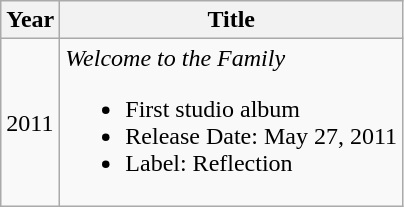<table class="wikitable">
<tr>
<th>Year</th>
<th>Title</th>
</tr>
<tr>
<td>2011</td>
<td><em>Welcome to the Family</em><br><ul><li>First studio album</li><li>Release Date: May 27, 2011</li><li>Label: Reflection</li></ul></td>
</tr>
</table>
